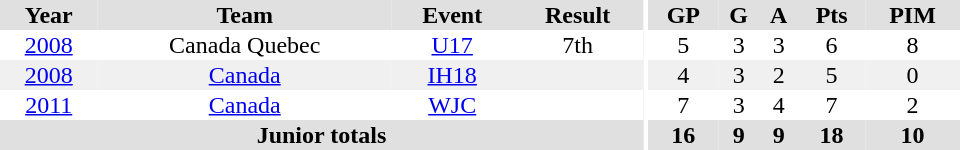<table border="0" cellpadding="1" cellspacing="0" ID="Table3" style="text-align:center; width:40em">
<tr ALIGN="center" bgcolor="#e0e0e0">
<th>Year</th>
<th>Team</th>
<th>Event</th>
<th>Result</th>
<th rowspan="99" bgcolor="#ffffff"></th>
<th>GP</th>
<th>G</th>
<th>A</th>
<th>Pts</th>
<th>PIM</th>
</tr>
<tr>
<td><a href='#'>2008</a></td>
<td>Canada Quebec</td>
<td><a href='#'>U17</a></td>
<td>7th</td>
<td>5</td>
<td>3</td>
<td>3</td>
<td>6</td>
<td>8</td>
</tr>
<tr bgcolor="#f0f0f0">
<td><a href='#'>2008</a></td>
<td><a href='#'>Canada</a></td>
<td><a href='#'>IH18</a></td>
<td></td>
<td>4</td>
<td>3</td>
<td>2</td>
<td>5</td>
<td>0</td>
</tr>
<tr>
<td><a href='#'>2011</a></td>
<td><a href='#'>Canada</a></td>
<td><a href='#'>WJC</a></td>
<td></td>
<td>7</td>
<td>3</td>
<td>4</td>
<td>7</td>
<td>2</td>
</tr>
<tr bgcolor="#e0e0e0">
<th colspan="4">Junior totals</th>
<th>16</th>
<th>9</th>
<th>9</th>
<th>18</th>
<th>10</th>
</tr>
</table>
